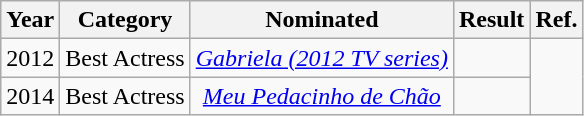<table class="wikitable">
<tr>
<th>Year</th>
<th>Category</th>
<th>Nominated</th>
<th>Result</th>
<th>Ref.</th>
</tr>
<tr>
<td>2012</td>
<td>Best Actress</td>
<td style="text-align: center;"><em><a href='#'>Gabriela (2012 TV series)</a></em></td>
<td></td>
</tr>
<tr>
<td>2014</td>
<td>Best Actress</td>
<td style="text-align: center;"><em><a href='#'>Meu Pedacinho de Chão</a></em></td>
<td></td>
</tr>
</table>
